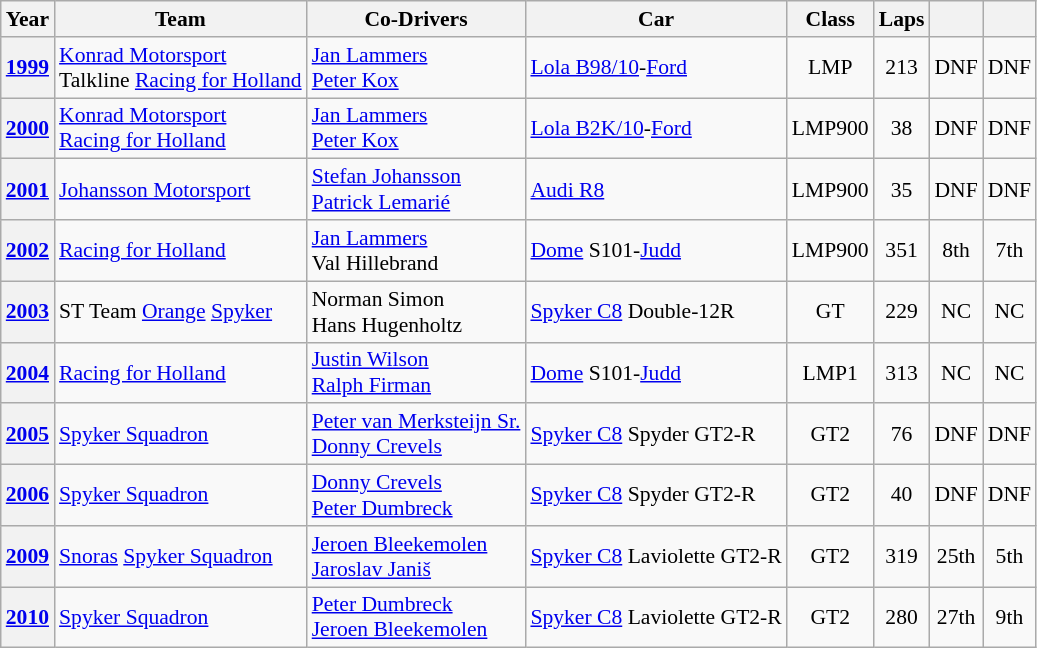<table class="wikitable" style="text-align:center; font-size:90%">
<tr>
<th>Year</th>
<th>Team</th>
<th>Co-Drivers</th>
<th>Car</th>
<th>Class</th>
<th>Laps</th>
<th></th>
<th></th>
</tr>
<tr>
<th><a href='#'>1999</a></th>
<td align="left" nowrap> <a href='#'>Konrad Motorsport</a><br> Talkline <a href='#'>Racing for Holland</a></td>
<td align="left" nowrap> <a href='#'>Jan Lammers</a><br> <a href='#'>Peter Kox</a></td>
<td align="left" nowrap><a href='#'>Lola B98/10</a>-<a href='#'>Ford</a></td>
<td>LMP</td>
<td>213</td>
<td>DNF</td>
<td>DNF</td>
</tr>
<tr>
<th><a href='#'>2000</a></th>
<td align="left" nowrap> <a href='#'>Konrad Motorsport</a><br> <a href='#'>Racing for Holland</a></td>
<td align="left" nowrap> <a href='#'>Jan Lammers</a><br> <a href='#'>Peter Kox</a></td>
<td align="left" nowrap><a href='#'>Lola B2K/10</a>-<a href='#'>Ford</a></td>
<td>LMP900</td>
<td>38</td>
<td>DNF</td>
<td>DNF</td>
</tr>
<tr>
<th><a href='#'>2001</a></th>
<td align="left" nowrap> <a href='#'>Johansson Motorsport</a></td>
<td align="left" nowrap> <a href='#'>Stefan Johansson</a><br> <a href='#'>Patrick Lemarié</a></td>
<td align="left" nowrap><a href='#'>Audi R8</a></td>
<td>LMP900</td>
<td>35</td>
<td>DNF</td>
<td>DNF</td>
</tr>
<tr>
<th><a href='#'>2002</a></th>
<td align="left" nowrap> <a href='#'>Racing for Holland</a></td>
<td align="left" nowrap> <a href='#'>Jan Lammers</a><br> Val Hillebrand</td>
<td align="left" nowrap><a href='#'>Dome</a> S101-<a href='#'>Judd</a></td>
<td>LMP900</td>
<td>351</td>
<td>8th</td>
<td>7th</td>
</tr>
<tr>
<th><a href='#'>2003</a></th>
<td align="left" nowrap> ST Team <a href='#'>Orange</a> <a href='#'>Spyker</a></td>
<td align="left" nowrap> Norman Simon<br> Hans Hugenholtz</td>
<td align="left" nowrap><a href='#'>Spyker C8</a> Double-12R</td>
<td>GT</td>
<td>229</td>
<td>NC</td>
<td>NC</td>
</tr>
<tr>
<th><a href='#'>2004</a></th>
<td align="left" nowrap> <a href='#'>Racing for Holland</a></td>
<td align="left" nowrap> <a href='#'>Justin Wilson</a><br> <a href='#'>Ralph Firman</a></td>
<td align="left" nowrap><a href='#'>Dome</a> S101-<a href='#'>Judd</a></td>
<td>LMP1</td>
<td>313</td>
<td>NC</td>
<td>NC</td>
</tr>
<tr>
<th><a href='#'>2005</a></th>
<td align="left" nowrap> <a href='#'>Spyker Squadron</a></td>
<td align="left" nowrap> <a href='#'>Peter van Merksteijn Sr.</a><br> <a href='#'>Donny Crevels</a></td>
<td align="left" nowrap><a href='#'>Spyker C8</a> Spyder GT2-R</td>
<td>GT2</td>
<td>76</td>
<td>DNF</td>
<td>DNF</td>
</tr>
<tr>
<th><a href='#'>2006</a></th>
<td align="left" nowrap> <a href='#'>Spyker Squadron</a></td>
<td align="left" nowrap> <a href='#'>Donny Crevels</a><br> <a href='#'>Peter Dumbreck</a></td>
<td align="left" nowrap><a href='#'>Spyker C8</a> Spyder GT2-R</td>
<td>GT2</td>
<td>40</td>
<td>DNF</td>
<td>DNF</td>
</tr>
<tr>
<th><a href='#'>2009</a></th>
<td align="left" nowrap> <a href='#'>Snoras</a> <a href='#'>Spyker Squadron</a></td>
<td align="left" nowrap> <a href='#'>Jeroen Bleekemolen</a><br> <a href='#'>Jaroslav Janiš</a></td>
<td align="left" nowrap><a href='#'>Spyker C8</a> Laviolette GT2-R</td>
<td>GT2</td>
<td>319</td>
<td>25th</td>
<td>5th</td>
</tr>
<tr>
<th><a href='#'>2010</a></th>
<td align="left" nowrap> <a href='#'>Spyker Squadron</a></td>
<td align="left" nowrap> <a href='#'>Peter Dumbreck</a><br> <a href='#'>Jeroen Bleekemolen</a></td>
<td align="left" nowrap><a href='#'>Spyker C8</a> Laviolette GT2-R</td>
<td>GT2</td>
<td>280</td>
<td>27th</td>
<td>9th</td>
</tr>
</table>
